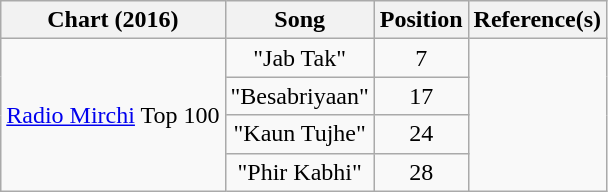<table class="wikitable" style="text-align:center">
<tr>
<th scope="col">Chart (2016)</th>
<th scope="col">Song</th>
<th scope="col">Position</th>
<th>Reference(s)</th>
</tr>
<tr>
<td rowspan="4"><a href='#'>Radio Mirchi</a> Top 100</td>
<td>"Jab Tak"</td>
<td>7</td>
<td rowspan="4"></td>
</tr>
<tr>
<td>"Besabriyaan"</td>
<td>17</td>
</tr>
<tr>
<td>"Kaun Tujhe"</td>
<td>24</td>
</tr>
<tr>
<td>"Phir Kabhi"</td>
<td>28</td>
</tr>
</table>
